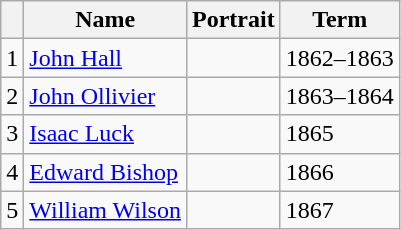<table class="wikitable">
<tr>
<th></th>
<th>Name</th>
<th>Portrait</th>
<th>Term</th>
</tr>
<tr>
<td align=center>1</td>
<td><a href='#'>John Hall</a></td>
<td></td>
<td>1862–1863</td>
</tr>
<tr>
<td align=center>2</td>
<td><a href='#'>John Ollivier</a></td>
<td></td>
<td>1863–1864</td>
</tr>
<tr>
<td align=center>3</td>
<td><a href='#'>Isaac Luck</a></td>
<td></td>
<td>1865</td>
</tr>
<tr>
<td align=center>4</td>
<td><a href='#'>Edward Bishop</a></td>
<td></td>
<td>1866</td>
</tr>
<tr>
<td align=center>5</td>
<td><a href='#'>William Wilson</a></td>
<td></td>
<td>1867</td>
</tr>
</table>
